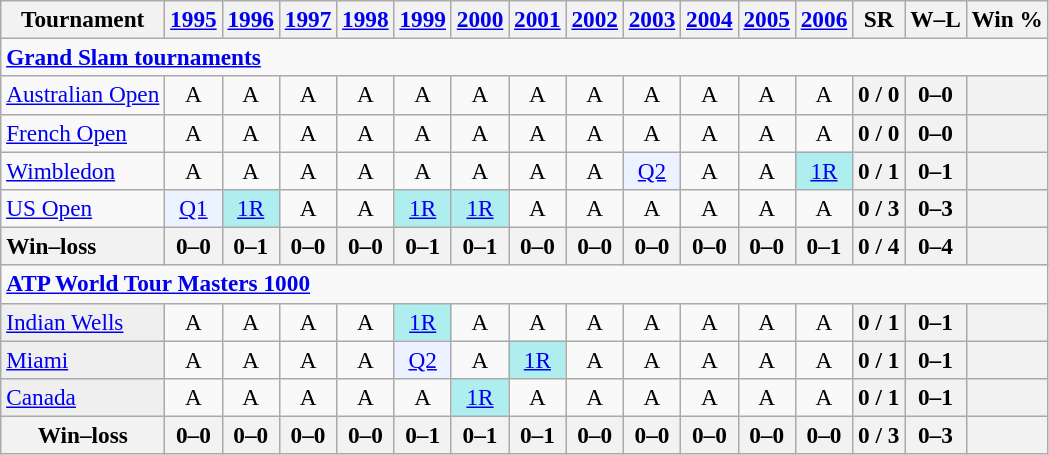<table class=wikitable style=text-align:center;font-size:97%>
<tr>
<th>Tournament</th>
<th><a href='#'>1995</a></th>
<th><a href='#'>1996</a></th>
<th><a href='#'>1997</a></th>
<th><a href='#'>1998</a></th>
<th><a href='#'>1999</a></th>
<th><a href='#'>2000</a></th>
<th><a href='#'>2001</a></th>
<th><a href='#'>2002</a></th>
<th><a href='#'>2003</a></th>
<th><a href='#'>2004</a></th>
<th><a href='#'>2005</a></th>
<th><a href='#'>2006</a></th>
<th>SR</th>
<th>W–L</th>
<th>Win %</th>
</tr>
<tr>
<td colspan=20 align=left><a href='#'><strong>Grand Slam tournaments</strong></a></td>
</tr>
<tr>
<td align=left><a href='#'>Australian Open</a></td>
<td>A</td>
<td>A</td>
<td>A</td>
<td>A</td>
<td>A</td>
<td>A</td>
<td>A</td>
<td>A</td>
<td>A</td>
<td>A</td>
<td>A</td>
<td>A</td>
<th>0 / 0</th>
<th>0–0</th>
<th></th>
</tr>
<tr>
<td align=left><a href='#'>French Open</a></td>
<td>A</td>
<td>A</td>
<td>A</td>
<td>A</td>
<td>A</td>
<td>A</td>
<td>A</td>
<td>A</td>
<td>A</td>
<td>A</td>
<td>A</td>
<td>A</td>
<th>0 / 0</th>
<th>0–0</th>
<th></th>
</tr>
<tr>
<td align=left><a href='#'>Wimbledon</a></td>
<td>A</td>
<td>A</td>
<td>A</td>
<td>A</td>
<td>A</td>
<td>A</td>
<td>A</td>
<td>A</td>
<td style=background:#ecf2ff><a href='#'>Q2</a></td>
<td>A</td>
<td>A</td>
<td style=background:#afeeee><a href='#'>1R</a></td>
<th>0 / 1</th>
<th>0–1</th>
<th></th>
</tr>
<tr>
<td align=left><a href='#'>US Open</a></td>
<td style=background:#ecf2ff><a href='#'>Q1</a></td>
<td style=background:#afeeee><a href='#'>1R</a></td>
<td>A</td>
<td>A</td>
<td style=background:#afeeee><a href='#'>1R</a></td>
<td style=background:#afeeee><a href='#'>1R</a></td>
<td>A</td>
<td>A</td>
<td>A</td>
<td>A</td>
<td>A</td>
<td>A</td>
<th>0 / 3</th>
<th>0–3</th>
<th></th>
</tr>
<tr>
<th style=text-align:left>Win–loss</th>
<th>0–0</th>
<th>0–1</th>
<th>0–0</th>
<th>0–0</th>
<th>0–1</th>
<th>0–1</th>
<th>0–0</th>
<th>0–0</th>
<th>0–0</th>
<th>0–0</th>
<th>0–0</th>
<th>0–1</th>
<th>0 / 4</th>
<th>0–4</th>
<th></th>
</tr>
<tr>
<td colspan=20 align=left><strong><a href='#'>ATP World Tour Masters 1000</a></strong></td>
</tr>
<tr>
<td bgcolor=efefef align=left><a href='#'>Indian Wells</a></td>
<td>A</td>
<td>A</td>
<td>A</td>
<td>A</td>
<td bgcolor=afeeee><a href='#'>1R</a></td>
<td>A</td>
<td>A</td>
<td>A</td>
<td>A</td>
<td>A</td>
<td>A</td>
<td>A</td>
<th>0 / 1</th>
<th>0–1</th>
<th></th>
</tr>
<tr>
<td bgcolor=efefef align=left><a href='#'>Miami</a></td>
<td>A</td>
<td>A</td>
<td>A</td>
<td>A</td>
<td bgcolor=ecf2ff><a href='#'>Q2</a></td>
<td>A</td>
<td bgcolor=afeeee><a href='#'>1R</a></td>
<td>A</td>
<td>A</td>
<td>A</td>
<td>A</td>
<td>A</td>
<th>0 / 1</th>
<th>0–1</th>
<th></th>
</tr>
<tr>
<td bgcolor=efefef align=left><a href='#'>Canada</a></td>
<td>A</td>
<td>A</td>
<td>A</td>
<td>A</td>
<td>A</td>
<td bgcolor=afeeee><a href='#'>1R</a></td>
<td>A</td>
<td>A</td>
<td>A</td>
<td>A</td>
<td>A</td>
<td>A</td>
<th>0 / 1</th>
<th>0–1</th>
<th></th>
</tr>
<tr>
<th f!style=text-align:left>Win–loss</th>
<th>0–0</th>
<th>0–0</th>
<th>0–0</th>
<th>0–0</th>
<th>0–1</th>
<th>0–1</th>
<th>0–1</th>
<th>0–0</th>
<th>0–0</th>
<th>0–0</th>
<th>0–0</th>
<th>0–0</th>
<th>0 / 3</th>
<th>0–3</th>
<th></th>
</tr>
</table>
